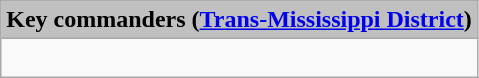<table class="wikitable floatright">
<tr>
<th style="background:silver;">Key commanders (<a href='#'>Trans-Mississippi District</a>)</th>
</tr>
<tr>
<td><br></td>
</tr>
</table>
